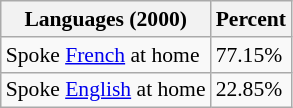<table class="wikitable sortable collapsible" style="font-size: 90%;">
<tr>
<th>Languages (2000) </th>
<th>Percent</th>
</tr>
<tr>
<td>Spoke <a href='#'>French</a> at home</td>
<td>77.15%</td>
</tr>
<tr>
<td>Spoke <a href='#'>English</a> at home</td>
<td>22.85%</td>
</tr>
</table>
